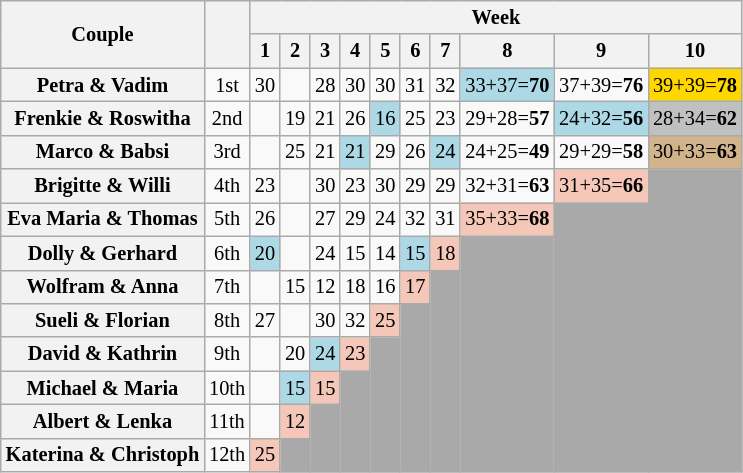<table class="wikitable sortable" style="text-align:center; font-size:85%">
<tr>
<th rowspan="2" scope="col" style="text-align:center; ">Couple</th>
<th rowspan="2" scope="col" style="text-align:center; "></th>
<th colspan="10">Week</th>
</tr>
<tr>
<th scope="col">1</th>
<th scope="col">2</th>
<th scope="col">3</th>
<th scope="col">4</th>
<th scope="col">5</th>
<th scope="col">6</th>
<th scope="col">7</th>
<th scope="col">8</th>
<th scope="col">9</th>
<th scope="col">10</th>
</tr>
<tr>
<th scope="row">Petra & Vadim</th>
<td>1st</td>
<td>30</td>
<td></td>
<td>28</td>
<td>30</td>
<td>30</td>
<td>31</td>
<td>32</td>
<td bgcolor="lightblue">33+37=<strong>70</strong></td>
<td>37+39=<strong>76</strong></td>
<td bgcolor="gold">39+39=<strong>78</strong></td>
</tr>
<tr>
<th scope="row">Frenkie & Roswitha</th>
<td>2nd</td>
<td></td>
<td>19</td>
<td>21</td>
<td>26</td>
<td bgcolor="lightblue">16</td>
<td>25</td>
<td>23</td>
<td>29+28=<strong>57</strong></td>
<td bgcolor="lightblue">24+32=<strong>56</strong></td>
<td bgcolor="silver">28+34=<strong>62</strong></td>
</tr>
<tr>
<th scope="row">Marco & Babsi</th>
<td>3rd</td>
<td></td>
<td>25</td>
<td>21</td>
<td bgcolor="lightblue">21</td>
<td>29</td>
<td>26</td>
<td bgcolor="lightblue">24</td>
<td>24+25=<strong>49</strong></td>
<td>29+29=<strong>58</strong></td>
<td bgcolor="tan">30+33=<strong>63</strong></td>
</tr>
<tr>
<th scope="row">Brigitte & Willi</th>
<td>4th</td>
<td>23</td>
<td></td>
<td>30</td>
<td>23</td>
<td>30</td>
<td>29</td>
<td>29</td>
<td>32+31=<strong>63</strong></td>
<td bgcolor="f4c7b8">31+35=<strong>66</strong></td>
<td rowspan="9" bgcolor="darkgray"></td>
</tr>
<tr>
<th scope="row">Eva Maria & Thomas</th>
<td>5th</td>
<td>26</td>
<td></td>
<td>27</td>
<td>29</td>
<td>24</td>
<td>32</td>
<td>31</td>
<td bgcolor="f4c7b8">35+33=<strong>68</strong></td>
<td rowspan="8" bgcolor="darkgray"></td>
</tr>
<tr>
<th scope="row">Dolly & Gerhard</th>
<td>6th</td>
<td bgcolor="lightblue">20</td>
<td></td>
<td>24</td>
<td>15</td>
<td>14</td>
<td bgcolor="lightblue">15</td>
<td bgcolor="f4c7b8">18</td>
<td rowspan="7" bgcolor="darkgray"></td>
</tr>
<tr>
<th scope="row">Wolfram & Anna</th>
<td>7th</td>
<td></td>
<td>15</td>
<td>12</td>
<td>18</td>
<td>16</td>
<td bgcolor="f4c7b8">17</td>
<td rowspan="6" bgcolor="darkgray"></td>
</tr>
<tr>
<th scope="row">Sueli & Florian</th>
<td>8th</td>
<td>27</td>
<td></td>
<td>30</td>
<td>32</td>
<td bgcolor="f4c7b8">25</td>
<td rowspan="5" bgcolor="darkgray"></td>
</tr>
<tr>
<th scope="row">David & Kathrin</th>
<td>9th</td>
<td></td>
<td>20</td>
<td bgcolor="lightblue">24</td>
<td bgcolor="f4c7b8">23</td>
<td rowspan="4" bgcolor="darkgray"></td>
</tr>
<tr>
<th scope="row">Michael & Maria</th>
<td>10th</td>
<td></td>
<td bgcolor="lightblue">15</td>
<td bgcolor="f4c7b8">15</td>
<td rowspan="3" bgcolor="darkgray"></td>
</tr>
<tr>
<th scope="row">Albert & Lenka</th>
<td>11th</td>
<td></td>
<td bgcolor="f4c7b8">12</td>
<td rowspan="2" bgcolor="darkgray"></td>
</tr>
<tr>
<th scope="row">Katerina & Christoph</th>
<td>12th</td>
<td bgcolor="f4c7b8">25</td>
<td bgcolor="darkgray"></td>
</tr>
</table>
